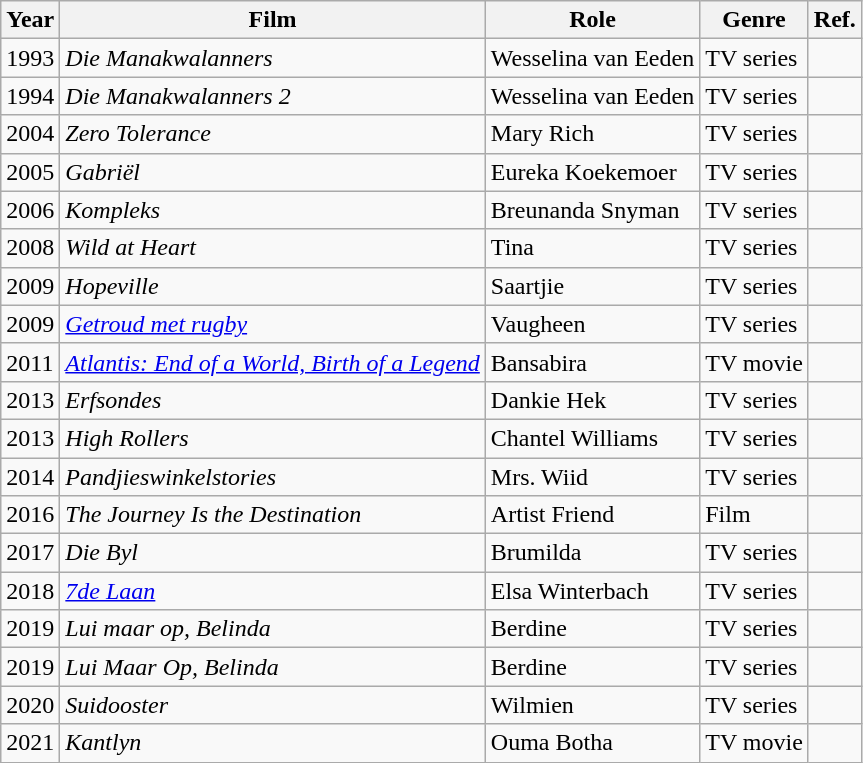<table class="wikitable">
<tr>
<th>Year</th>
<th>Film</th>
<th>Role</th>
<th>Genre</th>
<th>Ref.</th>
</tr>
<tr>
<td>1993</td>
<td><em>Die Manakwalanners</em></td>
<td>Wesselina van Eeden</td>
<td>TV series</td>
<td></td>
</tr>
<tr>
<td>1994</td>
<td><em>Die Manakwalanners 2</em></td>
<td>Wesselina van Eeden</td>
<td>TV series</td>
<td></td>
</tr>
<tr>
<td>2004</td>
<td><em>Zero Tolerance</em></td>
<td>Mary Rich</td>
<td>TV series</td>
<td></td>
</tr>
<tr>
<td>2005</td>
<td><em>Gabriël</em></td>
<td>Eureka Koekemoer</td>
<td>TV series</td>
<td></td>
</tr>
<tr>
<td>2006</td>
<td><em>Kompleks</em></td>
<td>Breunanda Snyman</td>
<td>TV series</td>
<td></td>
</tr>
<tr>
<td>2008</td>
<td><em>Wild at Heart</em></td>
<td>Tina</td>
<td>TV series</td>
<td></td>
</tr>
<tr>
<td>2009</td>
<td><em>Hopeville</em></td>
<td>Saartjie</td>
<td>TV series</td>
<td></td>
</tr>
<tr>
<td>2009</td>
<td><em><a href='#'>Getroud met rugby</a></em></td>
<td>Vaugheen</td>
<td>TV series</td>
<td></td>
</tr>
<tr>
<td>2011</td>
<td><em><a href='#'>Atlantis: End of a World, Birth of a Legend</a></em></td>
<td>Bansabira</td>
<td>TV movie</td>
<td></td>
</tr>
<tr>
<td>2013</td>
<td><em>Erfsondes</em></td>
<td>Dankie Hek</td>
<td>TV series</td>
<td></td>
</tr>
<tr>
<td>2013</td>
<td><em>High Rollers</em></td>
<td>Chantel Williams</td>
<td>TV series</td>
<td></td>
</tr>
<tr>
<td>2014</td>
<td><em>Pandjieswinkelstories</em></td>
<td>Mrs. Wiid</td>
<td>TV series</td>
<td></td>
</tr>
<tr>
<td>2016</td>
<td><em>The Journey Is the Destination</em></td>
<td>Artist Friend</td>
<td>Film</td>
<td></td>
</tr>
<tr>
<td>2017</td>
<td><em>Die Byl</em></td>
<td>Brumilda</td>
<td>TV series</td>
<td></td>
</tr>
<tr>
<td>2018</td>
<td><em><a href='#'>7de Laan</a></em></td>
<td>Elsa Winterbach</td>
<td>TV series</td>
<td></td>
</tr>
<tr>
<td>2019</td>
<td><em>Lui maar op, Belinda</em></td>
<td>Berdine</td>
<td>TV series</td>
<td></td>
</tr>
<tr>
<td>2019</td>
<td><em>Lui Maar Op, Belinda</em></td>
<td>Berdine</td>
<td>TV series</td>
<td></td>
</tr>
<tr>
<td>2020</td>
<td><em>Suidooster</em></td>
<td>Wilmien</td>
<td>TV series</td>
<td></td>
</tr>
<tr>
<td>2021</td>
<td><em>Kantlyn</em></td>
<td>Ouma Botha</td>
<td>TV movie</td>
<td></td>
</tr>
</table>
